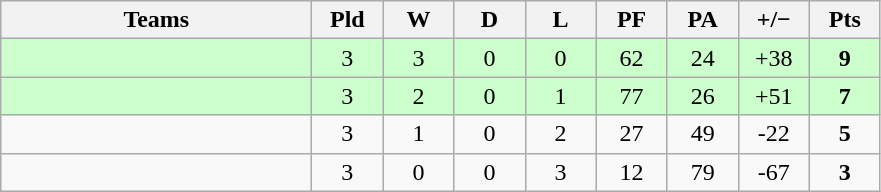<table class="wikitable" style="text-align: center;">
<tr>
<th width="200">Teams</th>
<th width="40">Pld</th>
<th width="40">W</th>
<th width="40">D</th>
<th width="40">L</th>
<th width="40">PF</th>
<th width="40">PA</th>
<th width="40">+/−</th>
<th width="40">Pts</th>
</tr>
<tr style=background:#cfc>
<td align=left></td>
<td>3</td>
<td>3</td>
<td>0</td>
<td>0</td>
<td>62</td>
<td>24</td>
<td>+38</td>
<td><strong>9</strong></td>
</tr>
<tr style=background:#cfc>
<td align=left></td>
<td>3</td>
<td>2</td>
<td>0</td>
<td>1</td>
<td>77</td>
<td>26</td>
<td>+51</td>
<td><strong>7</strong></td>
</tr>
<tr>
<td align=left></td>
<td>3</td>
<td>1</td>
<td>0</td>
<td>2</td>
<td>27</td>
<td>49</td>
<td>-22</td>
<td><strong>5</strong></td>
</tr>
<tr>
<td align=left></td>
<td>3</td>
<td>0</td>
<td>0</td>
<td>3</td>
<td>12</td>
<td>79</td>
<td>-67</td>
<td><strong>3</strong></td>
</tr>
</table>
